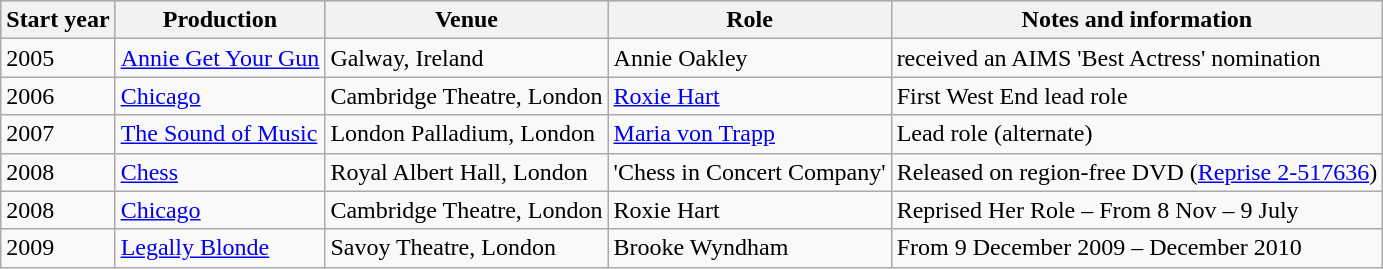<table class="wikitable">
<tr style="background:#b0c4de; text-align:center;">
<th>Start year</th>
<th>Production</th>
<th>Venue</th>
<th>Role</th>
<th>Notes and information</th>
</tr>
<tr>
<td>2005</td>
<td><a href='#'>Annie Get Your Gun</a></td>
<td>Galway, Ireland</td>
<td>Annie Oakley</td>
<td>received an AIMS 'Best Actress' nomination</td>
</tr>
<tr>
<td>2006</td>
<td><a href='#'>Chicago</a></td>
<td>Cambridge Theatre, London</td>
<td><a href='#'>Roxie Hart</a></td>
<td>First West End lead role</td>
</tr>
<tr>
<td>2007</td>
<td><a href='#'>The Sound of Music</a></td>
<td>London Palladium, London</td>
<td><a href='#'>Maria von Trapp</a></td>
<td>Lead role (alternate)</td>
</tr>
<tr>
<td>2008</td>
<td><a href='#'>Chess</a></td>
<td>Royal Albert Hall, London</td>
<td>'Chess in Concert Company'</td>
<td>Released on region-free DVD (<a href='#'>Reprise 2-517636</a>)</td>
</tr>
<tr>
<td>2008</td>
<td><a href='#'>Chicago</a></td>
<td>Cambridge Theatre, London</td>
<td>Roxie Hart</td>
<td>Reprised Her Role – From 8 Nov – 9 July</td>
</tr>
<tr>
<td>2009</td>
<td><a href='#'>Legally Blonde</a></td>
<td>Savoy Theatre, London</td>
<td>Brooke Wyndham</td>
<td>From 9 December 2009 – December 2010</td>
</tr>
</table>
